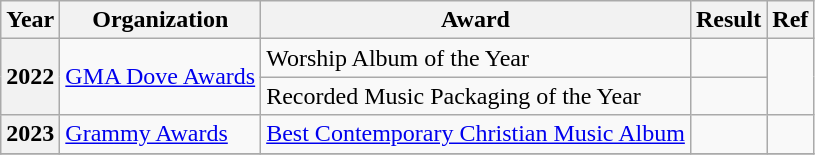<table class="wikitable plainrowheaders">
<tr>
<th>Year</th>
<th>Organization</th>
<th>Award</th>
<th>Result</th>
<th>Ref</th>
</tr>
<tr>
<th scope="row" rowspan="2">2022</th>
<td rowspan="2"><a href='#'>GMA Dove Awards</a></td>
<td>Worship Album of the Year</td>
<td></td>
<td rowspan="2"></td>
</tr>
<tr>
<td>Recorded Music Packaging of the Year</td>
<td></td>
</tr>
<tr>
<th scope="row">2023</th>
<td><a href='#'>Grammy Awards</a></td>
<td><a href='#'>Best Contemporary Christian Music Album</a></td>
<td></td>
<td></td>
</tr>
<tr>
</tr>
</table>
